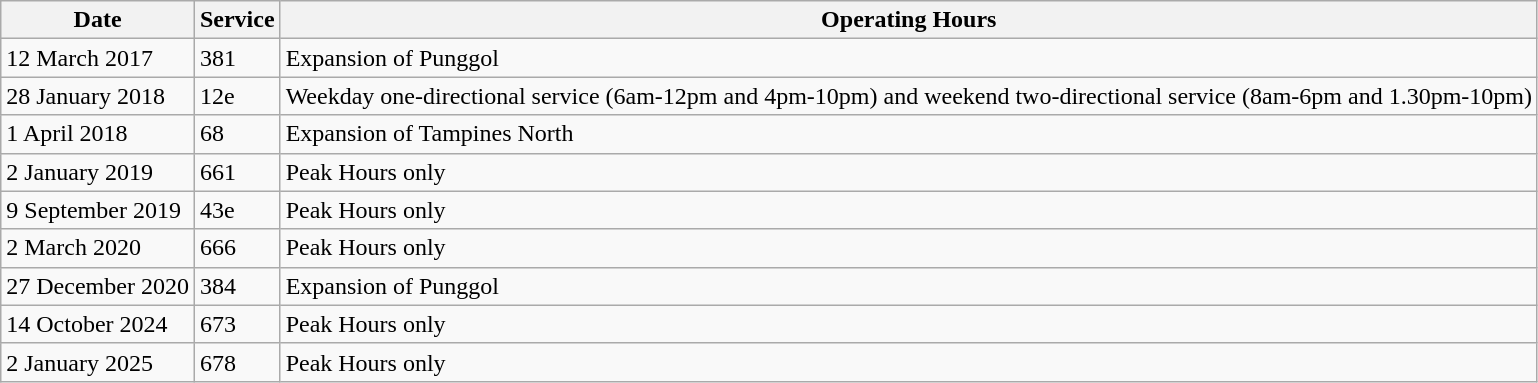<table class="wikitable">
<tr>
<th>Date</th>
<th>Service</th>
<th>Operating Hours</th>
</tr>
<tr>
<td>12 March 2017</td>
<td>381</td>
<td>Expansion of Punggol</td>
</tr>
<tr>
<td>28 January 2018</td>
<td>12e</td>
<td>Weekday one-directional service (6am-12pm and 4pm-10pm) and weekend two-directional service (8am-6pm and 1.30pm-10pm)</td>
</tr>
<tr>
<td>1 April 2018</td>
<td>68</td>
<td>Expansion of Tampines North</td>
</tr>
<tr>
<td>2 January 2019</td>
<td>661</td>
<td>Peak Hours only</td>
</tr>
<tr>
<td>9 September 2019</td>
<td>43e</td>
<td>Peak Hours only</td>
</tr>
<tr>
<td>2 March 2020</td>
<td>666</td>
<td>Peak Hours only</td>
</tr>
<tr>
<td>27 December 2020</td>
<td>384</td>
<td>Expansion of Punggol</td>
</tr>
<tr>
<td>14 October 2024</td>
<td>673</td>
<td>Peak Hours only</td>
</tr>
<tr>
<td>2 January 2025</td>
<td>678</td>
<td>Peak Hours only</td>
</tr>
</table>
